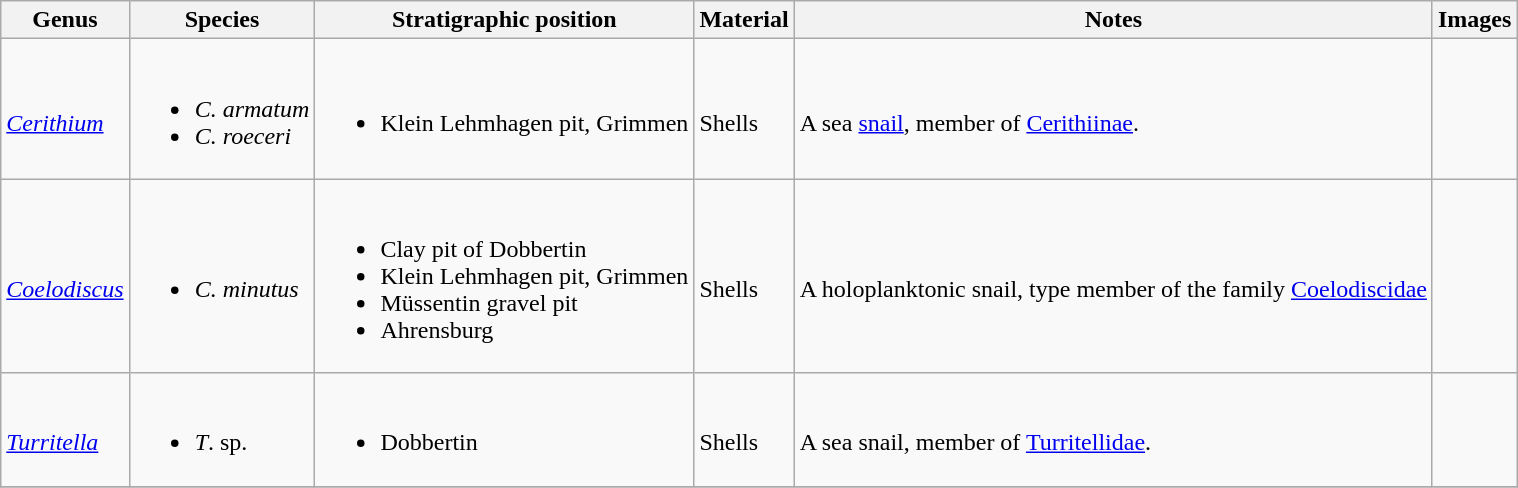<table class = "wikitable">
<tr>
<th>Genus</th>
<th>Species</th>
<th>Stratigraphic position</th>
<th>Material</th>
<th>Notes</th>
<th>Images</th>
</tr>
<tr>
<td><br><em><a href='#'>Cerithium</a></em></td>
<td><br><ul><li><em>C. armatum</em></li><li><em>C. roeceri</em></li></ul></td>
<td><br><ul><li>Klein Lehmhagen pit, Grimmen</li></ul></td>
<td><br>Shells</td>
<td><br>A sea <a href='#'>snail</a>, member of <a href='#'>Cerithiinae</a>.</td>
<td><br></td>
</tr>
<tr>
<td><br><em><a href='#'>Coelodiscus</a></em></td>
<td><br><ul><li><em>C. minutus</em></li></ul></td>
<td><br><ul><li>Clay pit of Dobbertin</li><li>Klein Lehmhagen pit, Grimmen</li><li>Müssentin gravel pit</li><li>Ahrensburg</li></ul></td>
<td><br>Shells</td>
<td><br>A holoplanktonic snail, type member of the family <a href='#'>Coelodiscidae</a></td>
<td></td>
</tr>
<tr>
<td><br><em><a href='#'>Turritella</a></em></td>
<td><br><ul><li><em>T</em>. sp.</li></ul></td>
<td><br><ul><li>Dobbertin</li></ul></td>
<td><br>Shells</td>
<td><br>A sea snail, member of <a href='#'>Turritellidae</a>.</td>
<td></td>
</tr>
<tr>
</tr>
</table>
